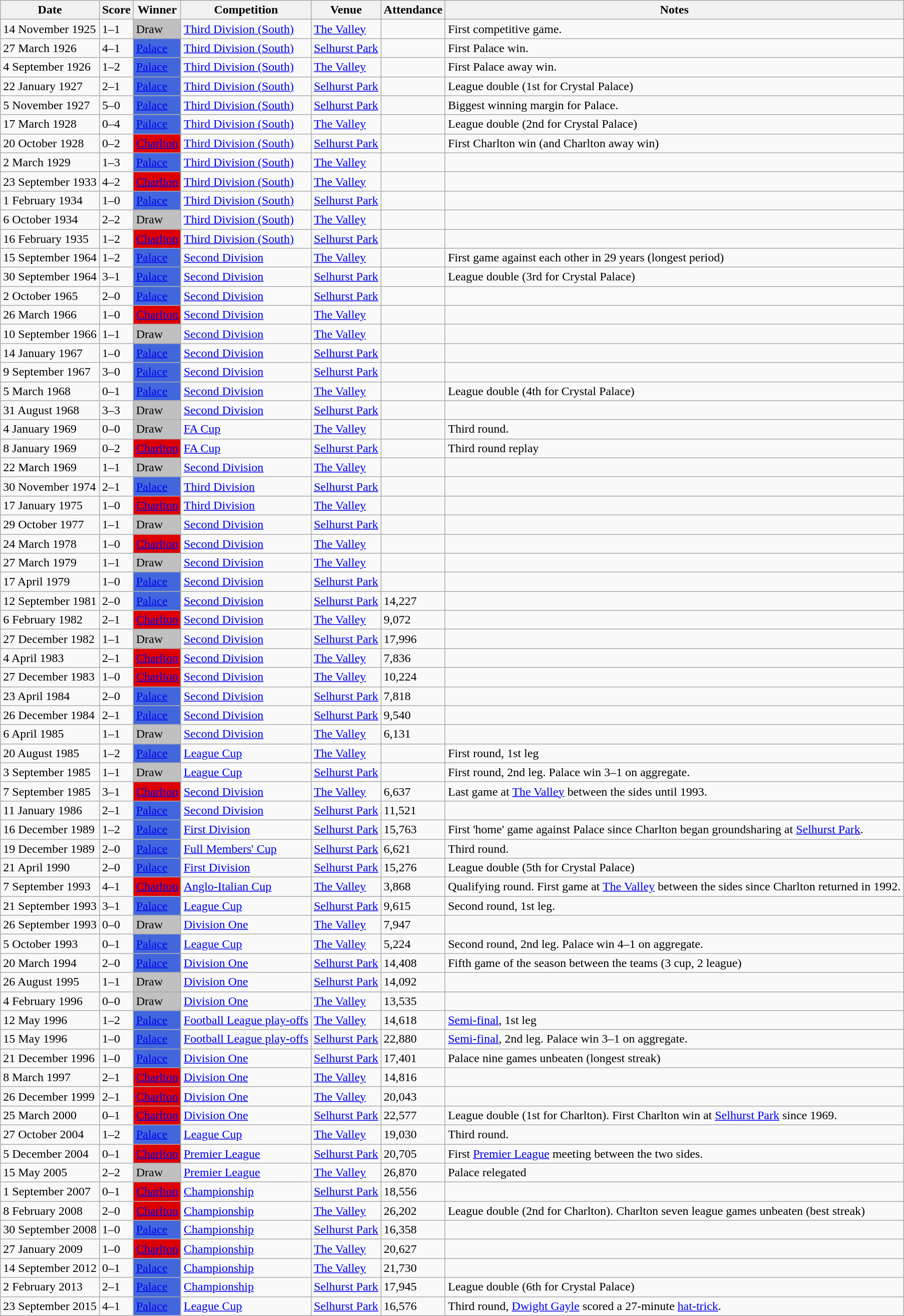<table class="wikitable sortable">
<tr>
<th>Date</th>
<th>Score</th>
<th>Winner</th>
<th>Competition</th>
<th>Venue</th>
<th>Attendance</th>
<th class="unsortable">Notes</th>
</tr>
<tr>
<td>14 November 1925</td>
<td>1–1</td>
<td style="background:silver">Draw</td>
<td><a href='#'>Third Division (South)</a></td>
<td><a href='#'>The Valley</a></td>
<td></td>
<td>First competitive game.</td>
</tr>
<tr>
<td>27 March 1926</td>
<td>4–1</td>
<td style="background:#4267DC"><a href='#'><span>Palace</span></a></td>
<td><a href='#'>Third Division (South)</a></td>
<td><a href='#'>Selhurst Park</a></td>
<td></td>
<td>First Palace win.</td>
</tr>
<tr>
<td>4 September 1926</td>
<td>1–2</td>
<td style="background:#4267DC"><a href='#'><span>Palace</span></a></td>
<td><a href='#'>Third Division (South)</a></td>
<td><a href='#'>The Valley</a></td>
<td></td>
<td>First Palace away win.</td>
</tr>
<tr>
<td>22 January 1927</td>
<td>2–1</td>
<td style="background:#4267DC"><a href='#'><span>Palace</span></a></td>
<td><a href='#'>Third Division (South)</a></td>
<td><a href='#'>Selhurst Park</a></td>
<td></td>
<td>League double (1st for Crystal Palace)</td>
</tr>
<tr>
<td>5 November 1927</td>
<td>5–0</td>
<td style="background:#4267DC"><a href='#'><span>Palace</span></a></td>
<td><a href='#'>Third Division (South)</a></td>
<td><a href='#'>Selhurst Park</a></td>
<td></td>
<td>Biggest winning margin for Palace.</td>
</tr>
<tr>
<td>17 March 1928</td>
<td>0–4</td>
<td style="background:#4267DC"><a href='#'><span>Palace</span></a></td>
<td><a href='#'>Third Division (South)</a></td>
<td><a href='#'>The Valley</a></td>
<td></td>
<td>League double (2nd for Crystal Palace)</td>
</tr>
<tr>
<td>20 October 1928</td>
<td>0–2</td>
<td style="background:#DD0000"><a href='#'><span>Charlton</span></a></td>
<td><a href='#'>Third Division (South)</a></td>
<td><a href='#'>Selhurst Park</a></td>
<td></td>
<td>First Charlton win (and Charlton away win)</td>
</tr>
<tr>
<td>2 March 1929</td>
<td>1–3</td>
<td style="background:#4267DC"><a href='#'><span>Palace</span></a></td>
<td><a href='#'>Third Division (South)</a></td>
<td><a href='#'>The Valley</a></td>
<td></td>
<td></td>
</tr>
<tr>
<td>23 September 1933</td>
<td>4–2</td>
<td style="background:#DD0000"><a href='#'><span>Charlton</span></a></td>
<td><a href='#'>Third Division (South)</a></td>
<td><a href='#'>The Valley</a></td>
<td></td>
<td></td>
</tr>
<tr>
<td>1 February 1934</td>
<td>1–0</td>
<td style="background:#4267DC"><a href='#'><span>Palace</span></a></td>
<td><a href='#'>Third Division (South)</a></td>
<td><a href='#'>Selhurst Park</a></td>
<td></td>
<td></td>
</tr>
<tr>
<td>6 October 1934</td>
<td>2–2</td>
<td style="background:silver">Draw</td>
<td><a href='#'>Third Division (South)</a></td>
<td><a href='#'>The Valley</a></td>
<td></td>
<td></td>
</tr>
<tr>
<td>16 February 1935</td>
<td>1–2</td>
<td style="background:#DD0000"><a href='#'><span>Charlton</span></a></td>
<td><a href='#'>Third Division (South)</a></td>
<td><a href='#'>Selhurst Park</a></td>
<td></td>
<td></td>
</tr>
<tr>
<td>15 September 1964</td>
<td>1–2</td>
<td style="background:#4267DC"><a href='#'><span>Palace</span></a></td>
<td><a href='#'>Second Division</a></td>
<td><a href='#'>The Valley</a></td>
<td></td>
<td>First game against each other in 29 years (longest period)</td>
</tr>
<tr>
<td>30 September 1964</td>
<td>3–1</td>
<td style="background:#4267DC"><a href='#'><span>Palace</span></a></td>
<td><a href='#'>Second Division</a></td>
<td><a href='#'>Selhurst Park</a></td>
<td></td>
<td>League double (3rd for Crystal Palace)</td>
</tr>
<tr>
<td>2 October 1965</td>
<td>2–0</td>
<td style="background:#4267DC"><a href='#'><span>Palace</span></a></td>
<td><a href='#'>Second Division</a></td>
<td><a href='#'>Selhurst Park</a></td>
<td></td>
<td></td>
</tr>
<tr>
<td>26 March 1966</td>
<td>1–0</td>
<td style="background:#DD0000"><a href='#'><span>Charlton</span></a></td>
<td><a href='#'>Second Division</a></td>
<td><a href='#'>The Valley</a></td>
<td></td>
<td></td>
</tr>
<tr>
<td>10 September 1966</td>
<td>1–1</td>
<td style="background:silver">Draw</td>
<td><a href='#'>Second Division</a></td>
<td><a href='#'>The Valley</a></td>
<td></td>
<td></td>
</tr>
<tr>
<td>14 January 1967</td>
<td>1–0</td>
<td style="background:#4267DC"><a href='#'><span>Palace</span></a></td>
<td><a href='#'>Second Division</a></td>
<td><a href='#'>Selhurst Park</a></td>
<td></td>
<td></td>
</tr>
<tr>
<td>9 September 1967</td>
<td>3–0</td>
<td style="background:#4267DC"><a href='#'><span>Palace</span></a></td>
<td><a href='#'>Second Division</a></td>
<td><a href='#'>Selhurst Park</a></td>
<td></td>
<td></td>
</tr>
<tr>
<td>5 March 1968</td>
<td>0–1</td>
<td style="background:#4267DC"><a href='#'><span>Palace</span></a></td>
<td><a href='#'>Second Division</a></td>
<td><a href='#'>The Valley</a></td>
<td></td>
<td>League double (4th for Crystal Palace)</td>
</tr>
<tr>
<td>31 August 1968</td>
<td>3–3</td>
<td style="background:silver">Draw</td>
<td><a href='#'>Second Division</a></td>
<td><a href='#'>Selhurst Park</a></td>
<td></td>
<td></td>
</tr>
<tr>
<td>4 January 1969</td>
<td>0–0</td>
<td style="background:silver">Draw</td>
<td><a href='#'>FA Cup</a></td>
<td><a href='#'>The Valley</a></td>
<td></td>
<td>Third round.</td>
</tr>
<tr>
<td>8 January 1969</td>
<td>0–2</td>
<td style="background:#DD0000"><a href='#'><span>Charlton</span></a></td>
<td><a href='#'>FA Cup</a></td>
<td><a href='#'>Selhurst Park</a></td>
<td></td>
<td>Third round replay</td>
</tr>
<tr>
<td>22 March 1969</td>
<td>1–1</td>
<td style="background:silver">Draw</td>
<td><a href='#'>Second Division</a></td>
<td><a href='#'>The Valley</a></td>
<td></td>
<td></td>
</tr>
<tr>
<td>30 November 1974</td>
<td>2–1</td>
<td style="background:#4267DC"><a href='#'><span>Palace</span></a></td>
<td><a href='#'>Third Division</a></td>
<td><a href='#'>Selhurst Park</a></td>
<td></td>
<td></td>
</tr>
<tr>
<td>17 January 1975</td>
<td>1–0</td>
<td style="background:#DD0000"><a href='#'><span>Charlton</span></a></td>
<td><a href='#'>Third Division</a></td>
<td><a href='#'>The Valley</a></td>
<td></td>
<td></td>
</tr>
<tr>
<td>29 October 1977</td>
<td>1–1</td>
<td style="background:silver">Draw</td>
<td><a href='#'>Second Division</a></td>
<td><a href='#'>Selhurst Park</a></td>
<td></td>
<td></td>
</tr>
<tr>
<td>24 March 1978</td>
<td>1–0</td>
<td style="background:#DD0000"><a href='#'><span>Charlton</span></a></td>
<td><a href='#'>Second Division</a></td>
<td><a href='#'>The Valley</a></td>
<td></td>
<td></td>
</tr>
<tr>
<td>27 March 1979</td>
<td>1–1</td>
<td style="background:silver">Draw</td>
<td><a href='#'>Second Division</a></td>
<td><a href='#'>The Valley</a></td>
<td></td>
<td></td>
</tr>
<tr>
<td>17 April 1979</td>
<td>1–0</td>
<td style="background:#4267DC"><a href='#'><span>Palace</span></a></td>
<td><a href='#'>Second Division</a></td>
<td><a href='#'>Selhurst Park</a></td>
<td></td>
<td></td>
</tr>
<tr>
<td>12 September 1981</td>
<td>2–0</td>
<td style="background:#4267DC"><a href='#'><span>Palace</span></a></td>
<td><a href='#'>Second Division</a></td>
<td><a href='#'>Selhurst Park</a></td>
<td>14,227</td>
<td></td>
</tr>
<tr>
<td>6 February 1982</td>
<td>2–1</td>
<td style="background:#DD0000"><a href='#'><span>Charlton</span></a></td>
<td><a href='#'>Second Division</a></td>
<td><a href='#'>The Valley</a></td>
<td>9,072</td>
<td></td>
</tr>
<tr>
<td>27 December 1982</td>
<td>1–1</td>
<td style="background:silver">Draw</td>
<td><a href='#'>Second Division</a></td>
<td><a href='#'>Selhurst Park</a></td>
<td>17,996</td>
<td></td>
</tr>
<tr>
<td>4 April 1983</td>
<td>2–1</td>
<td style="background:#DD0000"><a href='#'><span>Charlton</span></a></td>
<td><a href='#'>Second Division</a></td>
<td><a href='#'>The Valley</a></td>
<td>7,836</td>
<td></td>
</tr>
<tr>
<td>27 December 1983</td>
<td>1–0</td>
<td style="background:#DD0000"><a href='#'><span>Charlton</span></a></td>
<td><a href='#'>Second Division</a></td>
<td><a href='#'>The Valley</a></td>
<td>10,224</td>
<td></td>
</tr>
<tr>
<td>23 April 1984</td>
<td>2–0</td>
<td style="background:#4267DC"><a href='#'><span>Palace</span></a></td>
<td><a href='#'>Second Division</a></td>
<td><a href='#'>Selhurst Park</a></td>
<td>7,818</td>
<td></td>
</tr>
<tr>
<td>26 December 1984</td>
<td>2–1</td>
<td style="background:#4267DC"><a href='#'><span>Palace</span></a></td>
<td><a href='#'>Second Division</a></td>
<td><a href='#'>Selhurst Park</a></td>
<td>9,540</td>
<td></td>
</tr>
<tr>
<td>6 April 1985</td>
<td>1–1</td>
<td style="background:silver">Draw</td>
<td><a href='#'>Second Division</a></td>
<td><a href='#'>The Valley</a></td>
<td>6,131</td>
<td></td>
</tr>
<tr>
<td>20 August 1985</td>
<td>1–2</td>
<td style="background:#4267DC"><a href='#'><span>Palace</span></a></td>
<td><a href='#'>League Cup</a></td>
<td><a href='#'>The Valley</a></td>
<td></td>
<td>First round, 1st leg</td>
</tr>
<tr>
<td>3 September 1985</td>
<td>1–1</td>
<td style="background:silver">Draw</td>
<td><a href='#'>League Cup</a></td>
<td><a href='#'>Selhurst Park</a></td>
<td></td>
<td>First round, 2nd leg. Palace win 3–1 on aggregate.</td>
</tr>
<tr>
<td>7 September 1985</td>
<td>3–1</td>
<td style="background:#DD0000"><a href='#'><span>Charlton</span></a></td>
<td><a href='#'>Second Division</a></td>
<td><a href='#'>The Valley</a></td>
<td>6,637</td>
<td>Last game at <a href='#'>The Valley</a> between the sides until 1993.</td>
</tr>
<tr>
<td>11 January 1986</td>
<td>2–1</td>
<td style="background:#4267DC"><a href='#'><span>Palace</span></a></td>
<td><a href='#'>Second Division</a></td>
<td><a href='#'>Selhurst Park</a></td>
<td>11,521</td>
<td></td>
</tr>
<tr>
<td>16 December 1989</td>
<td>1–2</td>
<td style="background:#4267DC"><a href='#'><span>Palace</span></a></td>
<td><a href='#'>First Division</a></td>
<td><a href='#'>Selhurst Park</a></td>
<td>15,763</td>
<td>First 'home' game against Palace since Charlton began groundsharing at <a href='#'>Selhurst Park</a>.</td>
</tr>
<tr>
<td>19 December 1989</td>
<td>2–0</td>
<td style="background:#4267DC"><a href='#'><span>Palace</span></a></td>
<td><a href='#'>Full Members' Cup</a></td>
<td><a href='#'>Selhurst Park</a></td>
<td>6,621</td>
<td>Third round.</td>
</tr>
<tr>
<td>21 April 1990</td>
<td>2–0</td>
<td style="background:#4267DC"><a href='#'><span>Palace</span></a></td>
<td><a href='#'>First Division</a></td>
<td><a href='#'>Selhurst Park</a></td>
<td>15,276</td>
<td>League double (5th for Crystal Palace)</td>
</tr>
<tr>
<td>7 September 1993</td>
<td>4–1</td>
<td style="background:#DD0000"><a href='#'><span>Charlton</span></a></td>
<td><a href='#'>Anglo-Italian Cup</a></td>
<td><a href='#'>The Valley</a></td>
<td>3,868</td>
<td>Qualifying round. First game at <a href='#'>The Valley</a> between the sides since Charlton returned in 1992.</td>
</tr>
<tr>
<td>21 September 1993</td>
<td>3–1</td>
<td style="background:#4267DC"><a href='#'><span>Palace</span></a></td>
<td><a href='#'>League Cup</a></td>
<td><a href='#'>Selhurst Park</a></td>
<td>9,615</td>
<td>Second round, 1st leg.</td>
</tr>
<tr>
<td>26 September 1993</td>
<td>0–0</td>
<td style="background:silver">Draw</td>
<td><a href='#'>Division One</a></td>
<td><a href='#'>The Valley</a></td>
<td>7,947</td>
<td></td>
</tr>
<tr>
<td>5 October 1993</td>
<td>0–1</td>
<td style="background:#4267DC"><a href='#'><span>Palace</span></a></td>
<td><a href='#'>League Cup</a></td>
<td><a href='#'>The Valley</a></td>
<td>5,224</td>
<td>Second round, 2nd leg. Palace win 4–1 on aggregate.</td>
</tr>
<tr>
<td>20 March 1994</td>
<td>2–0</td>
<td style="background:#4267DC"><a href='#'><span>Palace</span></a></td>
<td><a href='#'>Division One</a></td>
<td><a href='#'>Selhurst Park</a></td>
<td>14,408</td>
<td>Fifth game of the season between the teams (3 cup, 2 league)</td>
</tr>
<tr>
<td>26 August 1995</td>
<td>1–1</td>
<td style="background:silver">Draw</td>
<td><a href='#'>Division One</a></td>
<td><a href='#'>Selhurst Park</a></td>
<td>14,092</td>
<td></td>
</tr>
<tr>
<td>4 February 1996</td>
<td>0–0</td>
<td style="background:silver">Draw</td>
<td><a href='#'>Division One</a></td>
<td><a href='#'>The Valley</a></td>
<td>13,535</td>
<td></td>
</tr>
<tr>
<td>12 May 1996</td>
<td>1–2</td>
<td style="background:#4267DC"><a href='#'><span>Palace</span></a></td>
<td><a href='#'>Football League play-offs</a></td>
<td><a href='#'>The Valley</a></td>
<td>14,618</td>
<td><a href='#'>Semi-final</a>, 1st leg</td>
</tr>
<tr>
<td>15 May 1996</td>
<td>1–0</td>
<td style="background:#4267DC"><a href='#'><span>Palace</span></a></td>
<td><a href='#'>Football League play-offs</a></td>
<td><a href='#'>Selhurst Park</a></td>
<td>22,880</td>
<td><a href='#'>Semi-final</a>, 2nd leg. Palace win 3–1 on aggregate.</td>
</tr>
<tr>
<td>21 December 1996</td>
<td>1–0</td>
<td style="background:#4267DC"><a href='#'><span>Palace</span></a></td>
<td><a href='#'>Division One</a></td>
<td><a href='#'>Selhurst Park</a></td>
<td>17,401</td>
<td>Palace nine games unbeaten (longest streak)</td>
</tr>
<tr>
<td>8 March 1997</td>
<td>2–1</td>
<td style="background:#DD0000"><a href='#'><span>Charlton</span></a></td>
<td><a href='#'>Division One</a></td>
<td><a href='#'>The Valley</a></td>
<td>14,816</td>
<td></td>
</tr>
<tr>
<td>26 December 1999</td>
<td>2–1</td>
<td style="background:#DD0000"><a href='#'><span>Charlton</span></a></td>
<td><a href='#'>Division One</a></td>
<td><a href='#'>The Valley</a></td>
<td>20,043</td>
<td></td>
</tr>
<tr>
<td>25 March 2000</td>
<td>0–1</td>
<td style="background:#DD0000"><a href='#'><span>Charlton</span></a></td>
<td><a href='#'>Division One</a></td>
<td><a href='#'>Selhurst Park</a></td>
<td>22,577</td>
<td>League double (1st for Charlton). First Charlton win at <a href='#'>Selhurst Park</a> since 1969.</td>
</tr>
<tr>
<td>27 October 2004</td>
<td>1–2</td>
<td style="background:#4267DC"><a href='#'><span>Palace</span></a></td>
<td><a href='#'>League Cup</a></td>
<td><a href='#'>The Valley</a></td>
<td>19,030</td>
<td>Third round.</td>
</tr>
<tr>
<td>5 December 2004</td>
<td>0–1</td>
<td style="background:#DD0000"><a href='#'><span>Charlton</span></a></td>
<td><a href='#'>Premier League</a></td>
<td><a href='#'>Selhurst Park</a></td>
<td>20,705</td>
<td>First <a href='#'>Premier League</a> meeting between the two sides.</td>
</tr>
<tr>
<td>15 May 2005</td>
<td>2–2</td>
<td style="background:silver">Draw</td>
<td><a href='#'>Premier League</a></td>
<td><a href='#'>The Valley</a></td>
<td>26,870</td>
<td>Palace relegated</td>
</tr>
<tr>
<td>1 September 2007</td>
<td>0–1</td>
<td style="background:#DD0000"><a href='#'><span>Charlton</span></a></td>
<td><a href='#'>Championship</a></td>
<td><a href='#'>Selhurst Park</a></td>
<td>18,556</td>
<td></td>
</tr>
<tr>
<td>8 February 2008</td>
<td>2–0</td>
<td style="background:#DD0000"><a href='#'><span>Charlton</span></a></td>
<td><a href='#'>Championship</a></td>
<td><a href='#'>The Valley</a></td>
<td>26,202</td>
<td>League double (2nd for Charlton). Charlton seven league games unbeaten (best streak)</td>
</tr>
<tr>
<td>30 September 2008</td>
<td>1–0</td>
<td style="background:#4267DC"><a href='#'><span>Palace</span></a></td>
<td><a href='#'>Championship</a></td>
<td><a href='#'>Selhurst Park</a></td>
<td>16,358</td>
<td></td>
</tr>
<tr>
<td>27 January 2009</td>
<td>1–0</td>
<td style="background:#DD0000"><a href='#'><span>Charlton</span></a></td>
<td><a href='#'>Championship</a></td>
<td><a href='#'>The Valley</a></td>
<td>20,627</td>
<td></td>
</tr>
<tr>
<td>14 September 2012</td>
<td>0–1</td>
<td style="background:#4267DC"><a href='#'><span>Palace</span></a></td>
<td><a href='#'>Championship</a></td>
<td><a href='#'>The Valley</a></td>
<td>21,730</td>
<td></td>
</tr>
<tr>
<td>2 February 2013</td>
<td>2–1</td>
<td style="background:#4267DC"><a href='#'><span>Palace</span></a></td>
<td><a href='#'>Championship</a></td>
<td><a href='#'>Selhurst Park</a></td>
<td>17,945</td>
<td>League double (6th for Crystal Palace)</td>
</tr>
<tr>
<td>23 September 2015</td>
<td>4–1</td>
<td style="background:#4267DC"><a href='#'><span>Palace</span></a></td>
<td><a href='#'>League Cup</a></td>
<td><a href='#'>Selhurst Park</a></td>
<td>16,576</td>
<td>Third round, <a href='#'>Dwight Gayle</a> scored a 27-minute <a href='#'>hat-trick</a>.</td>
</tr>
</table>
